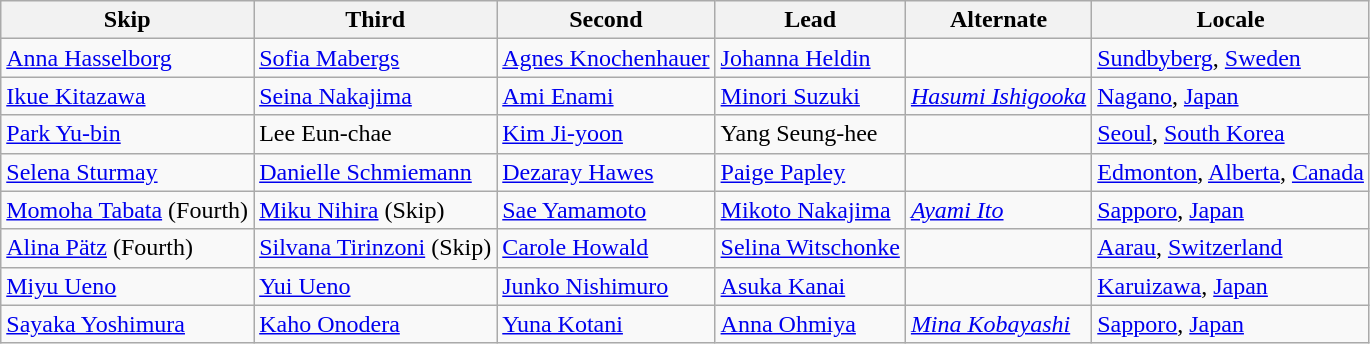<table class=wikitable>
<tr>
<th scope="col">Skip</th>
<th scope="col">Third</th>
<th scope="col">Second</th>
<th scope="col">Lead</th>
<th scope="col">Alternate</th>
<th scope="col">Locale</th>
</tr>
<tr>
<td><a href='#'>Anna Hasselborg</a></td>
<td><a href='#'>Sofia Mabergs</a></td>
<td><a href='#'>Agnes Knochenhauer</a></td>
<td><a href='#'>Johanna Heldin</a></td>
<td></td>
<td> <a href='#'>Sundbyberg</a>, <a href='#'>Sweden</a></td>
</tr>
<tr>
<td><a href='#'>Ikue Kitazawa</a></td>
<td><a href='#'>Seina Nakajima</a></td>
<td><a href='#'>Ami Enami</a></td>
<td><a href='#'>Minori Suzuki</a></td>
<td><em><a href='#'>Hasumi Ishigooka</a></em></td>
<td> <a href='#'>Nagano</a>, <a href='#'>Japan</a></td>
</tr>
<tr>
<td><a href='#'>Park Yu-bin</a></td>
<td>Lee Eun-chae</td>
<td><a href='#'>Kim Ji-yoon</a></td>
<td>Yang Seung-hee</td>
<td></td>
<td> <a href='#'>Seoul</a>, <a href='#'>South Korea</a></td>
</tr>
<tr>
<td><a href='#'>Selena Sturmay</a></td>
<td><a href='#'>Danielle Schmiemann</a></td>
<td><a href='#'>Dezaray Hawes</a></td>
<td><a href='#'>Paige Papley</a></td>
<td></td>
<td> <a href='#'>Edmonton</a>, <a href='#'>Alberta</a>, <a href='#'>Canada</a></td>
</tr>
<tr>
<td><a href='#'>Momoha Tabata</a> (Fourth)</td>
<td><a href='#'>Miku Nihira</a> (Skip)</td>
<td><a href='#'>Sae Yamamoto</a></td>
<td><a href='#'>Mikoto Nakajima</a></td>
<td><em><a href='#'>Ayami Ito</a></em></td>
<td> <a href='#'>Sapporo</a>, <a href='#'>Japan</a></td>
</tr>
<tr>
<td><a href='#'>Alina Pätz</a> (Fourth)</td>
<td><a href='#'>Silvana Tirinzoni</a> (Skip)</td>
<td><a href='#'>Carole Howald</a></td>
<td><a href='#'>Selina Witschonke</a></td>
<td></td>
<td> <a href='#'>Aarau</a>, <a href='#'>Switzerland</a></td>
</tr>
<tr>
<td><a href='#'>Miyu Ueno</a></td>
<td><a href='#'>Yui Ueno</a></td>
<td><a href='#'>Junko Nishimuro</a></td>
<td><a href='#'>Asuka Kanai</a></td>
<td></td>
<td> <a href='#'>Karuizawa</a>, <a href='#'>Japan</a></td>
</tr>
<tr>
<td><a href='#'>Sayaka Yoshimura</a></td>
<td><a href='#'>Kaho Onodera</a></td>
<td><a href='#'>Yuna Kotani</a></td>
<td><a href='#'>Anna Ohmiya</a></td>
<td><em><a href='#'>Mina Kobayashi</a></em></td>
<td> <a href='#'>Sapporo</a>, <a href='#'>Japan</a></td>
</tr>
</table>
